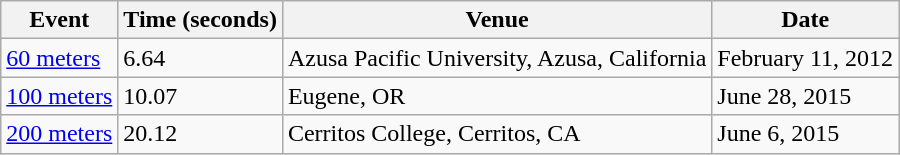<table class="wikitable">
<tr>
<th>Event</th>
<th>Time (seconds)</th>
<th>Venue</th>
<th>Date</th>
</tr>
<tr>
<td><a href='#'>60 meters</a></td>
<td>6.64</td>
<td>Azusa Pacific University, Azusa, California</td>
<td>February 11, 2012</td>
</tr>
<tr>
<td><a href='#'>100 meters</a></td>
<td>10.07</td>
<td>Eugene, OR</td>
<td>June 28, 2015</td>
</tr>
<tr>
<td><a href='#'>200 meters</a></td>
<td>20.12</td>
<td>Cerritos College, Cerritos, CA</td>
<td>June 6, 2015</td>
</tr>
</table>
